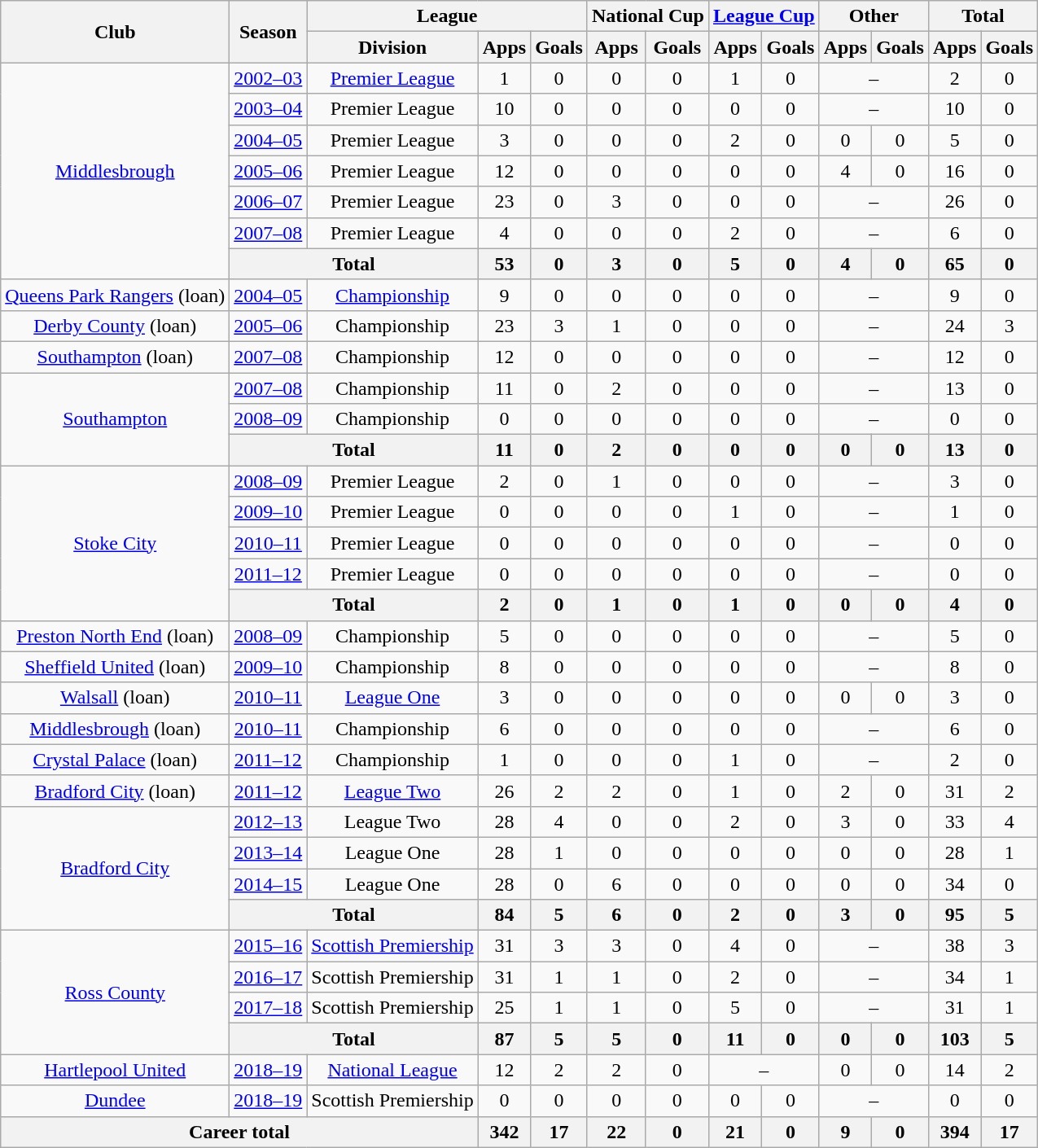<table class="wikitable" style="text-align: center">
<tr>
<th rowspan="2">Club</th>
<th rowspan="2">Season</th>
<th colspan="3">League</th>
<th colspan="2">National Cup</th>
<th colspan="2"><a href='#'>League Cup</a></th>
<th colspan="2">Other</th>
<th colspan="2">Total</th>
</tr>
<tr>
<th>Division</th>
<th>Apps</th>
<th>Goals</th>
<th>Apps</th>
<th>Goals</th>
<th>Apps</th>
<th>Goals</th>
<th>Apps</th>
<th>Goals</th>
<th>Apps</th>
<th>Goals</th>
</tr>
<tr>
<td rowspan="7"><a href='#'>Middlesbrough</a></td>
<td><a href='#'>2002–03</a></td>
<td><a href='#'>Premier League</a></td>
<td>1</td>
<td>0</td>
<td>0</td>
<td>0</td>
<td>1</td>
<td>0</td>
<td colspan="2">–</td>
<td>2</td>
<td>0</td>
</tr>
<tr>
<td><a href='#'>2003–04</a></td>
<td>Premier League</td>
<td>10</td>
<td>0</td>
<td>0</td>
<td>0</td>
<td>0</td>
<td>0</td>
<td colspan="2">–</td>
<td>10</td>
<td>0</td>
</tr>
<tr>
<td><a href='#'>2004–05</a></td>
<td>Premier League</td>
<td>3</td>
<td>0</td>
<td>0</td>
<td>0</td>
<td>2</td>
<td>0</td>
<td>0</td>
<td>0</td>
<td>5</td>
<td>0</td>
</tr>
<tr>
<td><a href='#'>2005–06</a></td>
<td>Premier League</td>
<td>12</td>
<td>0</td>
<td>0</td>
<td>0</td>
<td>0</td>
<td>0</td>
<td>4</td>
<td>0</td>
<td>16</td>
<td>0</td>
</tr>
<tr>
<td><a href='#'>2006–07</a></td>
<td>Premier League</td>
<td>23</td>
<td>0</td>
<td>3</td>
<td>0</td>
<td>0</td>
<td>0</td>
<td colspan="2">–</td>
<td>26</td>
<td>0</td>
</tr>
<tr>
<td><a href='#'>2007–08</a></td>
<td>Premier League</td>
<td>4</td>
<td>0</td>
<td>0</td>
<td>0</td>
<td>2</td>
<td>0</td>
<td colspan="2">–</td>
<td>6</td>
<td>0</td>
</tr>
<tr>
<th colspan="2">Total</th>
<th>53</th>
<th>0</th>
<th>3</th>
<th>0</th>
<th>5</th>
<th>0</th>
<th>4</th>
<th>0</th>
<th>65</th>
<th>0</th>
</tr>
<tr>
<td><a href='#'>Queens Park Rangers</a> (loan)</td>
<td><a href='#'>2004–05</a></td>
<td><a href='#'>Championship</a></td>
<td>9</td>
<td>0</td>
<td>0</td>
<td>0</td>
<td>0</td>
<td>0</td>
<td colspan="2">–</td>
<td>9</td>
<td>0</td>
</tr>
<tr>
<td><a href='#'>Derby County</a> (loan)</td>
<td><a href='#'>2005–06</a></td>
<td>Championship</td>
<td>23</td>
<td>3</td>
<td>1</td>
<td>0</td>
<td>0</td>
<td>0</td>
<td colspan="2">–</td>
<td>24</td>
<td>3</td>
</tr>
<tr>
<td><a href='#'>Southampton</a> (loan)</td>
<td><a href='#'>2007–08</a></td>
<td>Championship</td>
<td>12</td>
<td>0</td>
<td>0</td>
<td>0</td>
<td>0</td>
<td>0</td>
<td colspan="2">–</td>
<td>12</td>
<td>0</td>
</tr>
<tr>
<td rowspan="3"><a href='#'>Southampton</a></td>
<td><a href='#'>2007–08</a></td>
<td>Championship</td>
<td>11</td>
<td>0</td>
<td>2</td>
<td>0</td>
<td>0</td>
<td>0</td>
<td colspan="2">–</td>
<td>13</td>
<td>0</td>
</tr>
<tr>
<td><a href='#'>2008–09</a></td>
<td>Championship</td>
<td>0</td>
<td>0</td>
<td>0</td>
<td>0</td>
<td>0</td>
<td>0</td>
<td colspan="2">–</td>
<td>0</td>
<td>0</td>
</tr>
<tr>
<th colspan="2">Total</th>
<th>11</th>
<th>0</th>
<th>2</th>
<th>0</th>
<th>0</th>
<th>0</th>
<th>0</th>
<th>0</th>
<th>13</th>
<th>0</th>
</tr>
<tr>
<td rowspan="5"><a href='#'>Stoke City</a></td>
<td><a href='#'>2008–09</a></td>
<td>Premier League</td>
<td>2</td>
<td>0</td>
<td>1</td>
<td>0</td>
<td>0</td>
<td>0</td>
<td colspan="2">–</td>
<td>3</td>
<td>0</td>
</tr>
<tr>
<td><a href='#'>2009–10</a></td>
<td>Premier League</td>
<td>0</td>
<td>0</td>
<td>0</td>
<td>0</td>
<td>1</td>
<td>0</td>
<td colspan="2">–</td>
<td>1</td>
<td>0</td>
</tr>
<tr>
<td><a href='#'>2010–11</a></td>
<td>Premier League</td>
<td>0</td>
<td>0</td>
<td>0</td>
<td>0</td>
<td>0</td>
<td>0</td>
<td colspan="2">–</td>
<td>0</td>
<td>0</td>
</tr>
<tr>
<td><a href='#'>2011–12</a></td>
<td>Premier League</td>
<td>0</td>
<td>0</td>
<td>0</td>
<td>0</td>
<td>0</td>
<td>0</td>
<td colspan="2">–</td>
<td>0</td>
<td>0</td>
</tr>
<tr>
<th colspan="2">Total</th>
<th>2</th>
<th>0</th>
<th>1</th>
<th>0</th>
<th>1</th>
<th>0</th>
<th>0</th>
<th>0</th>
<th>4</th>
<th>0</th>
</tr>
<tr>
<td><a href='#'>Preston North End</a> (loan)</td>
<td><a href='#'>2008–09</a></td>
<td>Championship</td>
<td>5</td>
<td>0</td>
<td>0</td>
<td>0</td>
<td>0</td>
<td>0</td>
<td colspan="2">–</td>
<td>5</td>
<td>0</td>
</tr>
<tr>
<td><a href='#'>Sheffield United</a> (loan)</td>
<td><a href='#'>2009–10</a></td>
<td>Championship</td>
<td>8</td>
<td>0</td>
<td>0</td>
<td>0</td>
<td>0</td>
<td>0</td>
<td colspan="2">–</td>
<td>8</td>
<td>0</td>
</tr>
<tr>
<td><a href='#'>Walsall</a> (loan)</td>
<td><a href='#'>2010–11</a></td>
<td><a href='#'>League One</a></td>
<td>3</td>
<td>0</td>
<td>0</td>
<td>0</td>
<td>0</td>
<td>0</td>
<td>0</td>
<td>0</td>
<td>3</td>
<td>0</td>
</tr>
<tr>
<td><a href='#'>Middlesbrough</a> (loan)</td>
<td><a href='#'>2010–11</a></td>
<td>Championship</td>
<td>6</td>
<td>0</td>
<td>0</td>
<td>0</td>
<td>0</td>
<td>0</td>
<td colspan="2">–</td>
<td>6</td>
<td>0</td>
</tr>
<tr>
<td><a href='#'>Crystal Palace</a> (loan)</td>
<td><a href='#'>2011–12</a></td>
<td>Championship</td>
<td>1</td>
<td>0</td>
<td>0</td>
<td>0</td>
<td>1</td>
<td>0</td>
<td colspan="2">–</td>
<td>2</td>
<td>0</td>
</tr>
<tr>
<td><a href='#'>Bradford City</a> (loan)</td>
<td><a href='#'>2011–12</a></td>
<td><a href='#'>League Two</a></td>
<td>26</td>
<td>2</td>
<td>2</td>
<td>0</td>
<td>1</td>
<td>0</td>
<td>2</td>
<td>0</td>
<td>31</td>
<td>2</td>
</tr>
<tr>
<td rowspan="4"><a href='#'>Bradford City</a></td>
<td><a href='#'>2012–13</a></td>
<td>League Two</td>
<td>28</td>
<td>4</td>
<td>0</td>
<td>0</td>
<td>2</td>
<td>0</td>
<td>3</td>
<td>0</td>
<td>33</td>
<td>4</td>
</tr>
<tr>
<td><a href='#'>2013–14</a></td>
<td>League One</td>
<td>28</td>
<td>1</td>
<td>0</td>
<td>0</td>
<td>0</td>
<td>0</td>
<td>0</td>
<td>0</td>
<td>28</td>
<td>1</td>
</tr>
<tr>
<td><a href='#'>2014–15</a></td>
<td>League One</td>
<td>28</td>
<td>0</td>
<td>6</td>
<td>0</td>
<td>0</td>
<td>0</td>
<td>0</td>
<td>0</td>
<td>34</td>
<td>0</td>
</tr>
<tr>
<th colspan="2">Total</th>
<th>84</th>
<th>5</th>
<th>6</th>
<th>0</th>
<th>2</th>
<th>0</th>
<th>3</th>
<th>0</th>
<th>95</th>
<th>5</th>
</tr>
<tr>
<td rowspan="4"><a href='#'>Ross County</a></td>
<td><a href='#'>2015–16</a></td>
<td><a href='#'>Scottish Premiership</a></td>
<td>31</td>
<td>3</td>
<td>3</td>
<td>0</td>
<td>4</td>
<td>0</td>
<td colspan="2">–</td>
<td>38</td>
<td>3</td>
</tr>
<tr>
<td><a href='#'>2016–17</a></td>
<td>Scottish Premiership</td>
<td>31</td>
<td>1</td>
<td>1</td>
<td>0</td>
<td>2</td>
<td>0</td>
<td colspan="2">–</td>
<td>34</td>
<td>1</td>
</tr>
<tr>
<td><a href='#'>2017–18</a></td>
<td>Scottish Premiership</td>
<td>25</td>
<td>1</td>
<td>1</td>
<td>0</td>
<td>5</td>
<td>0</td>
<td colspan="2">–</td>
<td>31</td>
<td>1</td>
</tr>
<tr>
<th colspan="2">Total</th>
<th>87</th>
<th>5</th>
<th>5</th>
<th>0</th>
<th>11</th>
<th>0</th>
<th>0</th>
<th>0</th>
<th>103</th>
<th>5</th>
</tr>
<tr>
<td><a href='#'>Hartlepool United</a></td>
<td><a href='#'>2018–19</a></td>
<td><a href='#'>National League</a></td>
<td>12</td>
<td>2</td>
<td>2</td>
<td>0</td>
<td colspan=2>–</td>
<td>0</td>
<td>0</td>
<td>14</td>
<td>2</td>
</tr>
<tr>
<td><a href='#'>Dundee</a></td>
<td><a href='#'>2018–19</a></td>
<td>Scottish Premiership</td>
<td>0</td>
<td>0</td>
<td>0</td>
<td>0</td>
<td>0</td>
<td>0</td>
<td colspan=2>–</td>
<td>0</td>
<td>0</td>
</tr>
<tr>
<th colspan="3">Career total</th>
<th>342</th>
<th>17</th>
<th>22</th>
<th>0</th>
<th>21</th>
<th>0</th>
<th>9</th>
<th>0</th>
<th>394</th>
<th>17</th>
</tr>
</table>
